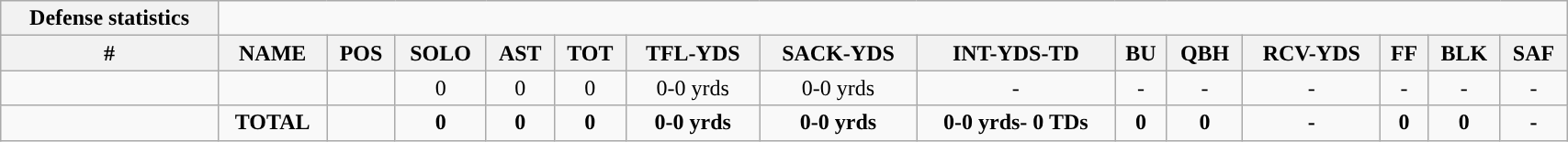<table style="width:90%; text-align:center;" class="wikitable collapsible collapsed">
<tr>
<th style="text-align:center; ">Defense statistics</th>
</tr>
<tr>
<th>#</th>
<th>NAME</th>
<th>POS</th>
<th>SOLO</th>
<th>AST</th>
<th>TOT</th>
<th>TFL-YDS</th>
<th>SACK-YDS</th>
<th>INT-YDS-TD</th>
<th>BU</th>
<th>QBH</th>
<th>RCV-YDS</th>
<th>FF</th>
<th>BLK</th>
<th>SAF</th>
</tr>
<tr>
<td></td>
<td></td>
<td></td>
<td>0</td>
<td>0</td>
<td>0</td>
<td>0-0 yrds</td>
<td>0-0 yrds</td>
<td>-</td>
<td>-</td>
<td>-</td>
<td>-</td>
<td>-</td>
<td>-</td>
<td>-</td>
</tr>
<tr>
<td></td>
<td><strong>TOTAL</strong></td>
<td></td>
<td><strong>0</strong></td>
<td><strong>0</strong></td>
<td><strong>0</strong></td>
<td><strong>0-0 yrds</strong></td>
<td><strong>0-0 yrds</strong></td>
<td><strong>0-0 yrds- 0 TDs</strong></td>
<td><strong>0</strong></td>
<td><strong>0</strong></td>
<td><strong>-</strong></td>
<td><strong>0</strong></td>
<td><strong>0</strong></td>
<td><strong>-</strong></td>
</tr>
</table>
